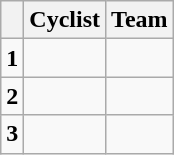<table class="wikitable">
<tr>
<th></th>
<th>Cyclist</th>
<th>Team</th>
</tr>
<tr>
<td><strong>1</strong></td>
<td></td>
<td></td>
</tr>
<tr>
<td><strong>2</strong></td>
<td></td>
<td></td>
</tr>
<tr>
<td><strong>3</strong></td>
<td></td>
<td></td>
</tr>
</table>
